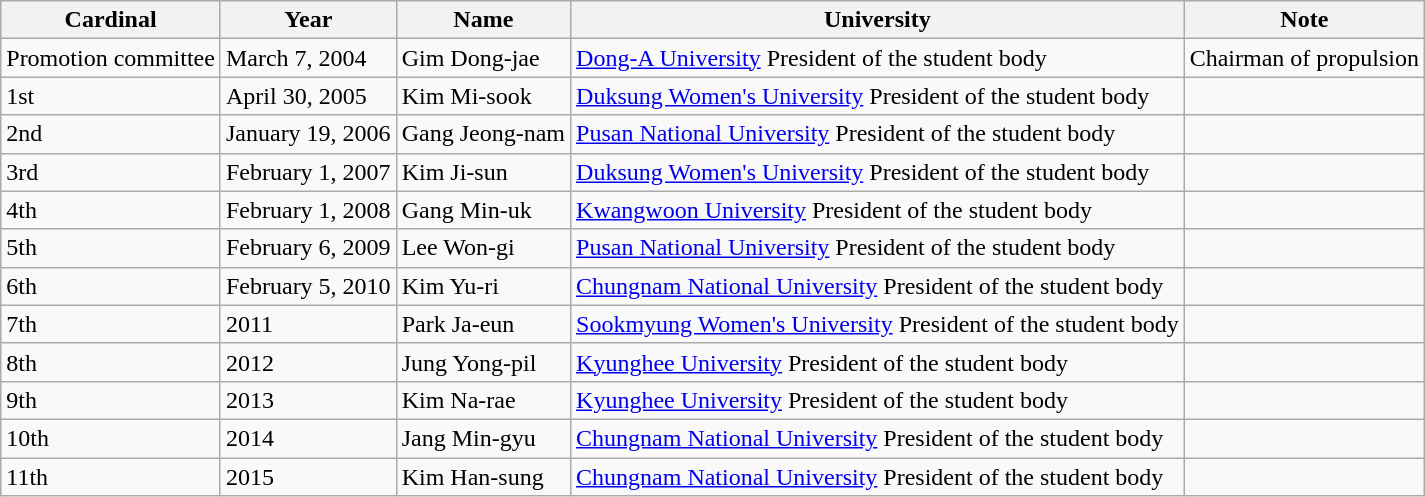<table class="wikitable">
<tr>
<th>Cardinal</th>
<th>Year</th>
<th>Name</th>
<th>University</th>
<th>Note</th>
</tr>
<tr>
<td>Promotion committee</td>
<td>March 7, 2004</td>
<td>Gim Dong-jae</td>
<td><a href='#'>Dong-A University</a> President of the student body</td>
<td>Chairman of propulsion</td>
</tr>
<tr>
<td>1st</td>
<td>April 30, 2005</td>
<td>Kim Mi-sook</td>
<td><a href='#'>Duksung Women's University</a>  President of the student body</td>
<td></td>
</tr>
<tr>
<td>2nd</td>
<td>January 19, 2006</td>
<td>Gang Jeong-nam</td>
<td><a href='#'>Pusan National University</a>  President of the student body</td>
<td></td>
</tr>
<tr>
<td>3rd</td>
<td>February 1, 2007</td>
<td>Kim Ji-sun</td>
<td><a href='#'>Duksung Women's University</a>  President of the student body</td>
<td></td>
</tr>
<tr>
<td>4th</td>
<td>February 1, 2008</td>
<td>Gang Min-uk</td>
<td><a href='#'>Kwangwoon University</a>  President of the student body</td>
<td></td>
</tr>
<tr>
<td>5th</td>
<td>February 6, 2009</td>
<td>Lee Won-gi</td>
<td><a href='#'>Pusan National University</a>  President of the student body</td>
<td></td>
</tr>
<tr>
<td>6th</td>
<td>February 5, 2010</td>
<td>Kim Yu-ri</td>
<td><a href='#'>Chungnam National University</a>  President of the student body</td>
<td></td>
</tr>
<tr>
<td>7th</td>
<td>2011</td>
<td>Park Ja-eun</td>
<td><a href='#'>Sookmyung Women's University</a>  President of the student body</td>
<td></td>
</tr>
<tr>
<td>8th</td>
<td>2012</td>
<td>Jung Yong-pil</td>
<td><a href='#'>Kyunghee University</a>  President of the student body</td>
<td></td>
</tr>
<tr>
<td>9th</td>
<td>2013</td>
<td>Kim Na-rae</td>
<td><a href='#'>Kyunghee University</a>  President of the student body</td>
<td></td>
</tr>
<tr>
<td>10th</td>
<td>2014</td>
<td>Jang Min-gyu</td>
<td><a href='#'>Chungnam National University</a>  President of the student body</td>
<td></td>
</tr>
<tr>
<td>11th</td>
<td>2015</td>
<td>Kim Han-sung</td>
<td><a href='#'>Chungnam National University</a>  President of the student body</td>
<td></td>
</tr>
</table>
